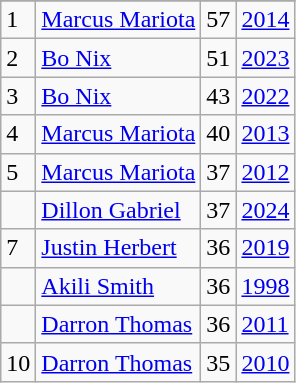<table class="wikitable">
<tr>
</tr>
<tr>
<td>1</td>
<td><a href='#'>Marcus Mariota</a></td>
<td><abbr>57</abbr></td>
<td><a href='#'>2014</a></td>
</tr>
<tr>
<td>2</td>
<td><a href='#'>Bo Nix</a></td>
<td><abbr>51</abbr></td>
<td><a href='#'>2023</a></td>
</tr>
<tr>
<td>3</td>
<td><a href='#'>Bo Nix</a></td>
<td><abbr>43</abbr></td>
<td><a href='#'>2022</a></td>
</tr>
<tr>
<td>4</td>
<td><a href='#'>Marcus Mariota</a></td>
<td><abbr>40</abbr></td>
<td><a href='#'>2013</a></td>
</tr>
<tr>
<td>5</td>
<td><a href='#'>Marcus Mariota</a></td>
<td><abbr>37</abbr></td>
<td><a href='#'>2012</a></td>
</tr>
<tr>
<td></td>
<td><a href='#'>Dillon Gabriel</a></td>
<td><abbr>37</abbr></td>
<td><a href='#'>2024</a></td>
</tr>
<tr>
<td>7</td>
<td><a href='#'>Justin Herbert</a></td>
<td><abbr>36</abbr></td>
<td><a href='#'>2019</a></td>
</tr>
<tr>
<td></td>
<td><a href='#'>Akili Smith</a></td>
<td><abbr>36</abbr></td>
<td><a href='#'>1998</a></td>
</tr>
<tr>
<td></td>
<td><a href='#'>Darron Thomas</a></td>
<td><abbr>36</abbr></td>
<td><a href='#'>2011</a></td>
</tr>
<tr>
<td>10</td>
<td><a href='#'>Darron Thomas</a></td>
<td><abbr>35</abbr></td>
<td><a href='#'>2010</a></td>
</tr>
</table>
